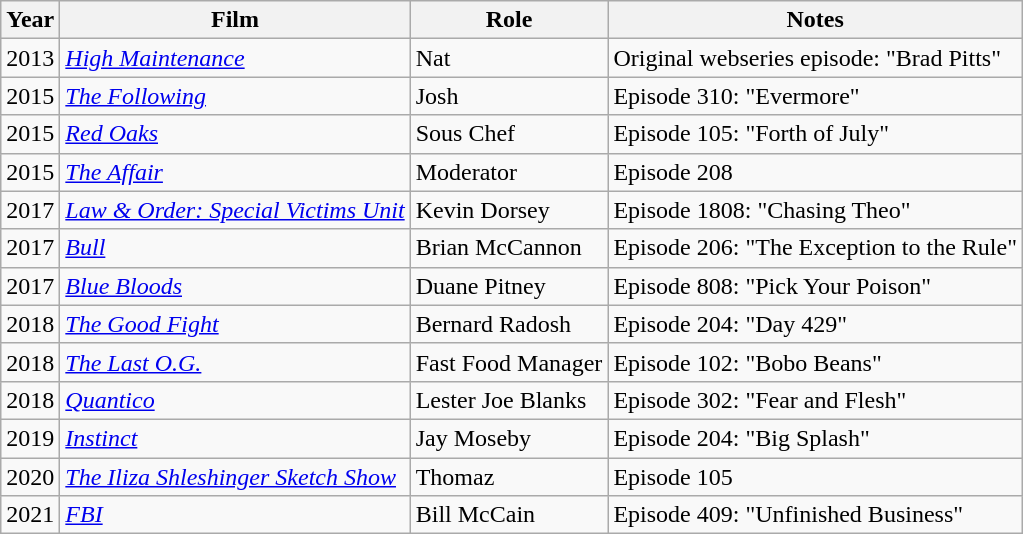<table class="wikitable sortable">
<tr>
<th>Year</th>
<th>Film</th>
<th>Role</th>
<th>Notes</th>
</tr>
<tr>
<td>2013</td>
<td><em><a href='#'>High Maintenance</a></em></td>
<td>Nat</td>
<td>Original webseries episode: "Brad Pitts"</td>
</tr>
<tr>
<td>2015</td>
<td><em><a href='#'>The Following</a></em></td>
<td>Josh</td>
<td>Episode 310: "Evermore"</td>
</tr>
<tr>
<td>2015</td>
<td><em><a href='#'>Red Oaks</a></em></td>
<td>Sous Chef</td>
<td>Episode 105: "Forth of July"</td>
</tr>
<tr>
<td>2015</td>
<td><em><a href='#'>The Affair</a></em></td>
<td>Moderator</td>
<td>Episode 208</td>
</tr>
<tr>
<td>2017</td>
<td><em><a href='#'>Law & Order: Special Victims Unit</a></em></td>
<td>Kevin Dorsey</td>
<td>Episode 1808: "Chasing Theo"</td>
</tr>
<tr>
<td>2017</td>
<td><em><a href='#'>Bull</a></em></td>
<td>Brian McCannon</td>
<td>Episode 206: "The Exception to the Rule"</td>
</tr>
<tr>
<td>2017</td>
<td><em><a href='#'>Blue Bloods</a></em></td>
<td>Duane Pitney</td>
<td>Episode 808: "Pick Your Poison"</td>
</tr>
<tr>
<td>2018</td>
<td><em><a href='#'>The Good Fight</a></em></td>
<td>Bernard Radosh</td>
<td>Episode 204: "Day 429"</td>
</tr>
<tr>
<td>2018</td>
<td><em><a href='#'>The Last O.G.</a></em></td>
<td>Fast Food Manager</td>
<td>Episode 102: "Bobo Beans"</td>
</tr>
<tr>
<td>2018</td>
<td><em><a href='#'>Quantico</a></em></td>
<td>Lester Joe Blanks</td>
<td>Episode 302: "Fear and Flesh"</td>
</tr>
<tr>
<td>2019</td>
<td><em><a href='#'>Instinct</a></em></td>
<td>Jay Moseby</td>
<td>Episode 204: "Big Splash"</td>
</tr>
<tr>
<td>2020</td>
<td><a href='#'><em>The Iliza Shleshinger Sketch Show</em></a></td>
<td>Thomaz</td>
<td>Episode 105</td>
</tr>
<tr>
<td>2021</td>
<td><em><a href='#'>FBI</a></em></td>
<td>Bill McCain</td>
<td>Episode 409: "Unfinished Business"</td>
</tr>
</table>
